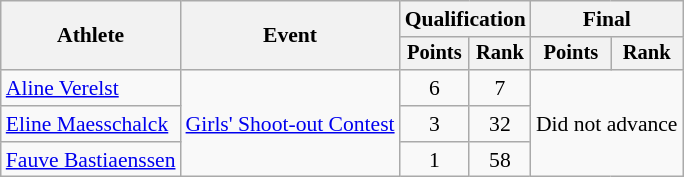<table class="wikitable" style="font-size:90%;">
<tr>
<th rowspan=2>Athlete</th>
<th rowspan=2>Event</th>
<th colspan=2>Qualification</th>
<th colspan=2>Final</th>
</tr>
<tr style="font-size:95%">
<th>Points</th>
<th>Rank</th>
<th>Points</th>
<th>Rank</th>
</tr>
<tr align=center>
<td align=left><a href='#'>Aline Verelst</a></td>
<td rowspan=3 align=left><a href='#'>Girls' Shoot-out Contest</a></td>
<td>6</td>
<td>7</td>
<td align=center colspan=2 rowspan=3>Did not advance</td>
</tr>
<tr align=center>
<td align=left><a href='#'>Eline Maesschalck</a></td>
<td>3</td>
<td>32</td>
</tr>
<tr align=center>
<td align=left><a href='#'>Fauve Bastiaenssen</a></td>
<td>1</td>
<td>58</td>
</tr>
</table>
